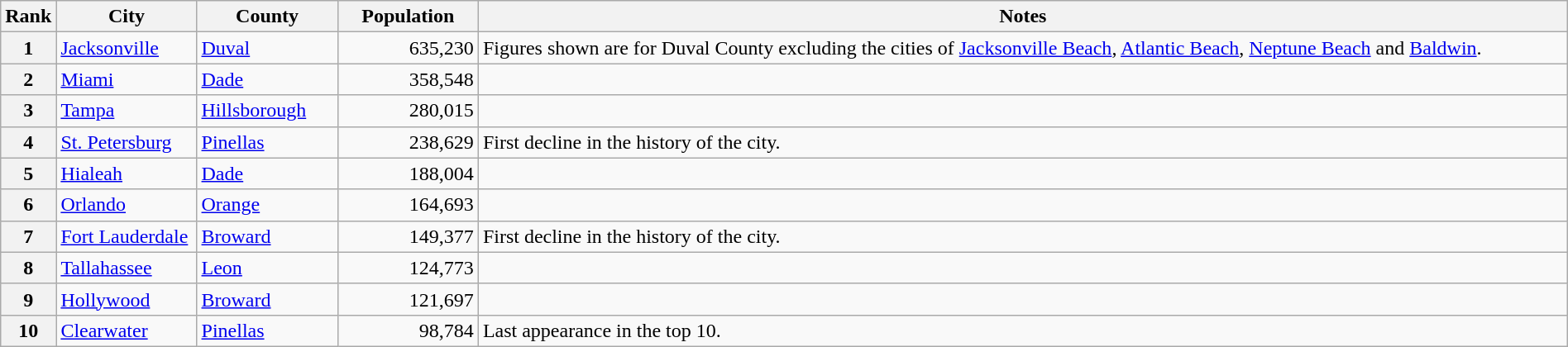<table class="wikitable plainrowheaders" style="width:100%">
<tr>
<th scope="col" style="width:3%;">Rank</th>
<th scope="col" style="width:9%;">City</th>
<th scope="col" style="width:9%;">County</th>
<th scope="col" style="width:9%;">Population</th>
<th scope="col" style="width:70%;">Notes</th>
</tr>
<tr>
<th scope="row">1</th>
<td><a href='#'>Jacksonville</a></td>
<td><a href='#'>Duval</a></td>
<td align="right">635,230</td>
<td>Figures shown are for Duval County excluding the cities of <a href='#'>Jacksonville Beach</a>, <a href='#'>Atlantic Beach</a>, <a href='#'>Neptune Beach</a> and <a href='#'>Baldwin</a>.</td>
</tr>
<tr>
<th scope="row">2</th>
<td><a href='#'>Miami</a></td>
<td><a href='#'>Dade</a></td>
<td align="right">358,548</td>
<td></td>
</tr>
<tr>
<th scope="row">3</th>
<td><a href='#'>Tampa</a></td>
<td><a href='#'>Hillsborough</a></td>
<td align="right">280,015</td>
<td></td>
</tr>
<tr>
<th scope="row">4</th>
<td><a href='#'>St. Petersburg</a></td>
<td><a href='#'>Pinellas</a></td>
<td align="right">238,629</td>
<td>First decline in the history of the city.</td>
</tr>
<tr>
<th scope="row">5</th>
<td><a href='#'>Hialeah</a></td>
<td><a href='#'>Dade</a></td>
<td align="right">188,004</td>
<td></td>
</tr>
<tr>
<th scope="row">6</th>
<td><a href='#'>Orlando</a></td>
<td><a href='#'>Orange</a></td>
<td align="right">164,693</td>
<td></td>
</tr>
<tr>
<th scope="row">7</th>
<td><a href='#'>Fort Lauderdale</a></td>
<td><a href='#'>Broward</a></td>
<td align="right">149,377</td>
<td>First decline in the history of the city.</td>
</tr>
<tr>
<th scope="row">8</th>
<td><a href='#'>Tallahassee</a></td>
<td><a href='#'>Leon</a></td>
<td align="right">124,773</td>
<td></td>
</tr>
<tr>
<th scope="row">9</th>
<td><a href='#'>Hollywood</a></td>
<td><a href='#'>Broward</a></td>
<td align="right">121,697</td>
<td></td>
</tr>
<tr>
<th scope="row">10</th>
<td><a href='#'>Clearwater</a></td>
<td><a href='#'>Pinellas</a></td>
<td align="right">98,784</td>
<td>Last appearance in the top 10.</td>
</tr>
</table>
